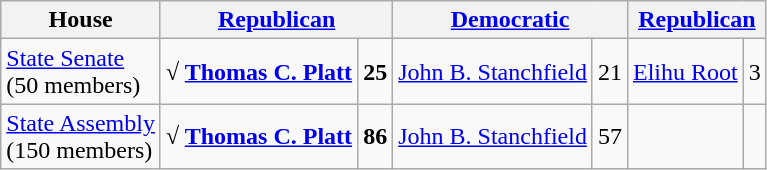<table class=wikitable>
<tr>
<th>House</th>
<th colspan=2><a href='#'>Republican</a></th>
<th colspan=2><a href='#'>Democratic</a></th>
<th colspan=2><a href='#'>Republican</a></th>
</tr>
<tr>
<td><a href='#'>State Senate</a> <br>(50 members)</td>
<td><strong>√ <a href='#'>Thomas C. Platt</a></strong></td>
<td align="right"><strong>25</strong></td>
<td><a href='#'>John B. Stanchfield</a></td>
<td align="right">21</td>
<td><a href='#'>Elihu Root</a></td>
<td align="right">3</td>
</tr>
<tr>
<td><a href='#'>State Assembly</a> <br>(150 members)</td>
<td><strong>√ <a href='#'>Thomas C. Platt</a></strong></td>
<td align="right"><strong>86</strong></td>
<td><a href='#'>John B. Stanchfield</a></td>
<td align="right">57</td>
<td></td>
<td></td>
</tr>
</table>
